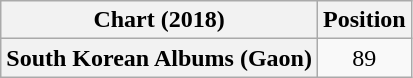<table class="wikitable plainrowheaders" style="text-align:center">
<tr>
<th scope="col">Chart (2018)</th>
<th scope="col">Position</th>
</tr>
<tr>
<th scope="row">South Korean Albums (Gaon)</th>
<td>89</td>
</tr>
</table>
